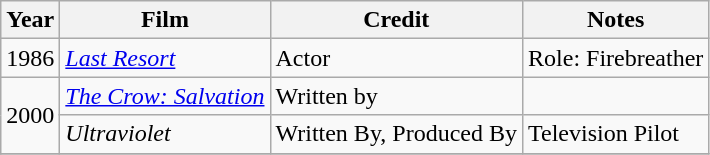<table class="wikitable">
<tr>
<th>Year</th>
<th>Film</th>
<th>Credit</th>
<th>Notes</th>
</tr>
<tr>
<td>1986</td>
<td><em><a href='#'>Last Resort</a></em></td>
<td>Actor</td>
<td>Role: Firebreather</td>
</tr>
<tr>
<td rowspan=2>2000</td>
<td><em><a href='#'>The Crow: Salvation</a></em></td>
<td>Written by</td>
<td></td>
</tr>
<tr>
<td><em>Ultraviolet</em></td>
<td>Written By, Produced By</td>
<td>Television Pilot</td>
</tr>
<tr>
</tr>
</table>
